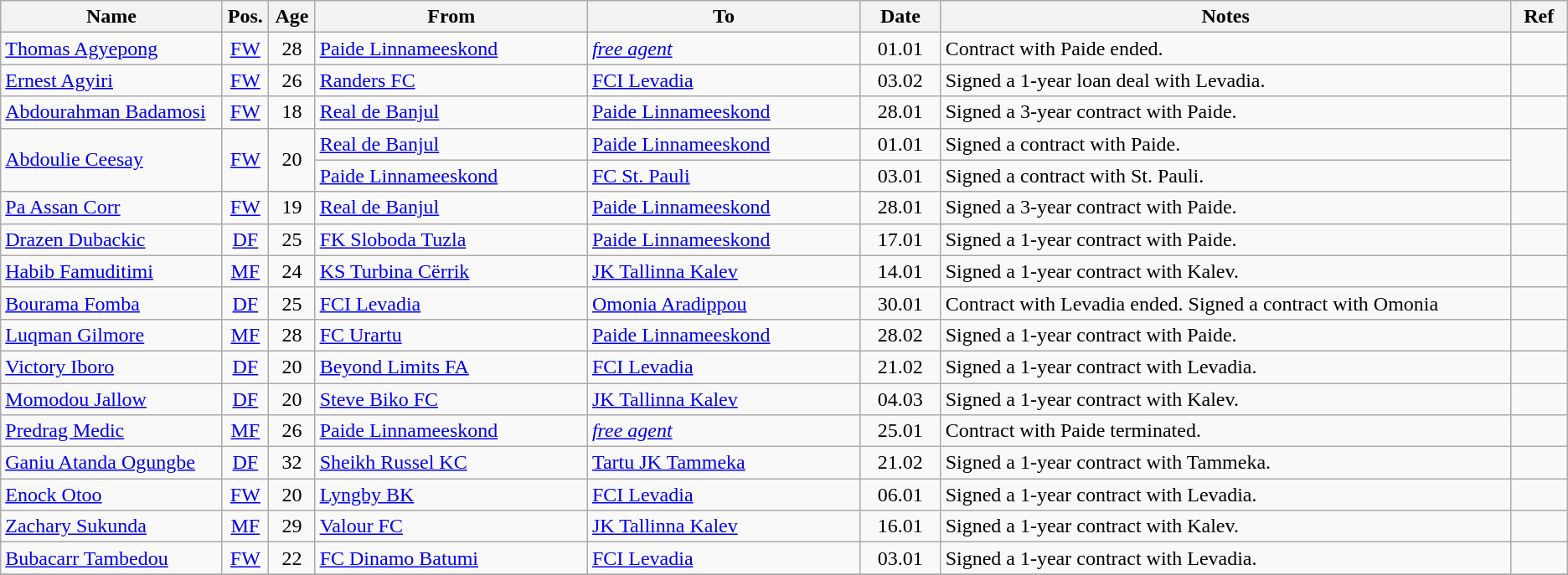<table class="wikitable collapsed">
<tr>
<th width = 180px>Name</th>
<th width = 30px>Pos.</th>
<th width = 30px>Age</th>
<th width = 225px>From</th>
<th width = 225px>To</th>
<th width = 60px>Date</th>
<th width = 500px>Notes</th>
<th width = 40px>Ref</th>
</tr>
<tr>
<td> <a href='#'>Thomas Agyepong</a></td>
<td align=center><a href='#'>FW</a></td>
<td align=center>28</td>
<td><a href='#'>Paide Linnameeskond</a></td>
<td><em><a href='#'>free agent</a></em></td>
<td align=center>01.01</td>
<td>Contract with Paide ended.</td>
<td align=center></td>
</tr>
<tr>
<td> <a href='#'>Ernest Agyiri</a></td>
<td align=center><a href='#'>FW</a></td>
<td align=center>26</td>
<td> <a href='#'>Randers FC</a></td>
<td><a href='#'>FCI Levadia</a></td>
<td align=center>03.02</td>
<td>Signed a 1-year loan deal with Levadia.</td>
<td align=center></td>
</tr>
<tr>
<td> <a href='#'>Abdourahman Badamosi</a></td>
<td align=center><a href='#'>FW</a></td>
<td align=center>18</td>
<td> <a href='#'>Real de Banjul</a></td>
<td><a href='#'>Paide Linnameeskond</a></td>
<td align=center>28.01</td>
<td>Signed a 3-year contract with Paide.</td>
<td align=center></td>
</tr>
<tr>
<td rowspan=2> <a href='#'>Abdoulie Ceesay</a></td>
<td rowspan=2 align=center><a href='#'>FW</a></td>
<td rowspan=2 align=center>20</td>
<td> <a href='#'>Real de Banjul</a></td>
<td><a href='#'>Paide Linnameeskond</a></td>
<td align=center>01.01</td>
<td>Signed a contract with Paide.</td>
<td rowspan=2 align=center></td>
</tr>
<tr>
<td><a href='#'>Paide Linnameeskond</a></td>
<td> <a href='#'>FC St. Pauli</a></td>
<td align=center>03.01</td>
<td>Signed a contract with St. Pauli.</td>
</tr>
<tr>
<td> <a href='#'>Pa Assan Corr</a></td>
<td align=center><a href='#'>FW</a></td>
<td align=center>19</td>
<td> <a href='#'>Real de Banjul</a></td>
<td><a href='#'>Paide Linnameeskond</a></td>
<td align=center>28.01</td>
<td>Signed a 3-year contract with Paide.</td>
<td align=center></td>
</tr>
<tr>
<td> <a href='#'>Drazen Dubackic</a></td>
<td align=center><a href='#'>DF</a></td>
<td align=center>25</td>
<td> <a href='#'>FK Sloboda Tuzla</a></td>
<td><a href='#'>Paide Linnameeskond</a></td>
<td align=center>17.01</td>
<td>Signed a 1-year contract with Paide.</td>
<td align=center></td>
</tr>
<tr>
<td> <a href='#'>Habib Famuditimi</a></td>
<td align=center><a href='#'>MF</a></td>
<td align=center>24</td>
<td> <a href='#'>KS Turbina Cërrik</a></td>
<td><a href='#'>JK Tallinna Kalev</a></td>
<td align=center>14.01</td>
<td>Signed a 1-year contract with Kalev.</td>
<td align=center></td>
</tr>
<tr>
<td> <a href='#'>Bourama Fomba</a></td>
<td align=center><a href='#'>DF</a></td>
<td align=center>25</td>
<td><a href='#'>FCI Levadia</a></td>
<td> <a href='#'>Omonia Aradippou</a></td>
<td align=center>30.01</td>
<td>Contract with Levadia ended. Signed a contract with Omonia</td>
<td align=center></td>
</tr>
<tr>
<td> <a href='#'>Luqman Gilmore</a></td>
<td align=center><a href='#'>MF</a></td>
<td align=center>28</td>
<td> <a href='#'>FC Urartu</a></td>
<td><a href='#'>Paide Linnameeskond</a></td>
<td align=center>28.02</td>
<td>Signed a 1-year contract with Paide.</td>
<td align=center></td>
</tr>
<tr>
<td> <a href='#'>Victory Iboro</a></td>
<td align=center><a href='#'>DF</a></td>
<td align=center>20</td>
<td> <a href='#'>Beyond Limits FA</a></td>
<td><a href='#'>FCI Levadia</a></td>
<td align=center>21.02</td>
<td>Signed a 1-year contract with Levadia.</td>
<td align=center></td>
</tr>
<tr>
<td> <a href='#'>Momodou Jallow</a></td>
<td align=center><a href='#'>DF</a></td>
<td align=center>20</td>
<td> <a href='#'>Steve Biko FC</a></td>
<td><a href='#'>JK Tallinna Kalev</a></td>
<td align=center>04.03</td>
<td>Signed a 1-year contract with Kalev.</td>
<td align=center></td>
</tr>
<tr>
<td> <a href='#'>Predrag Medic</a></td>
<td align=center><a href='#'>MF</a></td>
<td align=center>26</td>
<td><a href='#'>Paide Linnameeskond</a></td>
<td><em><a href='#'>free agent</a></em></td>
<td align=center>25.01</td>
<td>Contract with Paide terminated.</td>
<td align=center></td>
</tr>
<tr>
<td> <a href='#'>Ganiu Atanda Ogungbe</a></td>
<td align=center><a href='#'>DF</a></td>
<td align=center>32</td>
<td> <a href='#'>Sheikh Russel KC</a></td>
<td><a href='#'>Tartu JK Tammeka</a></td>
<td align=center>21.02</td>
<td>Signed a 1-year contract with Tammeka.</td>
<td align=center></td>
</tr>
<tr>
<td> <a href='#'>Enock Otoo</a></td>
<td align=center><a href='#'>FW</a></td>
<td align=center>20</td>
<td> <a href='#'>Lyngby BK</a></td>
<td><a href='#'>FCI Levadia</a></td>
<td align=center>06.01</td>
<td>Signed a 1-year contract with Levadia.</td>
<td align=center></td>
</tr>
<tr>
<td> <a href='#'>Zachary Sukunda</a></td>
<td align=center><a href='#'>MF</a></td>
<td align=center>29</td>
<td> <a href='#'>Valour FC</a></td>
<td><a href='#'>JK Tallinna Kalev</a></td>
<td align=center>16.01</td>
<td>Signed a 1-year contract with Kalev.</td>
<td align=center></td>
</tr>
<tr>
<td> <a href='#'>Bubacarr Tambedou</a></td>
<td align=center><a href='#'>FW</a></td>
<td align=center>22</td>
<td> <a href='#'>FC Dinamo Batumi</a></td>
<td><a href='#'>FCI Levadia</a></td>
<td align=center>03.01</td>
<td>Signed a 1-year contract with Levadia.</td>
<td align=center></td>
</tr>
<tr>
</tr>
</table>
